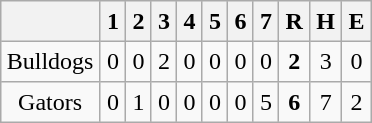<table align = right border="2" cellpadding="4" cellspacing="0" style="margin: 1em 1em 1em 1em; background: #F9F9F9; border: 1px #aaa solid; border-collapse: collapse;">
<tr align=center style="background: #F2F2F2;">
<th></th>
<th>1</th>
<th>2</th>
<th>3</th>
<th>4</th>
<th>5</th>
<th>6</th>
<th>7</th>
<th>R</th>
<th>H</th>
<th>E</th>
</tr>
<tr align=center>
<td>Bulldogs</td>
<td>0</td>
<td>0</td>
<td>2</td>
<td>0</td>
<td>0</td>
<td>0</td>
<td>0</td>
<td><strong>2</strong></td>
<td>3</td>
<td>0</td>
</tr>
<tr align=center>
<td>Gators</td>
<td>0</td>
<td>1</td>
<td>0</td>
<td>0</td>
<td>0</td>
<td>0</td>
<td>5</td>
<td><strong>6</strong></td>
<td>7</td>
<td>2</td>
</tr>
</table>
